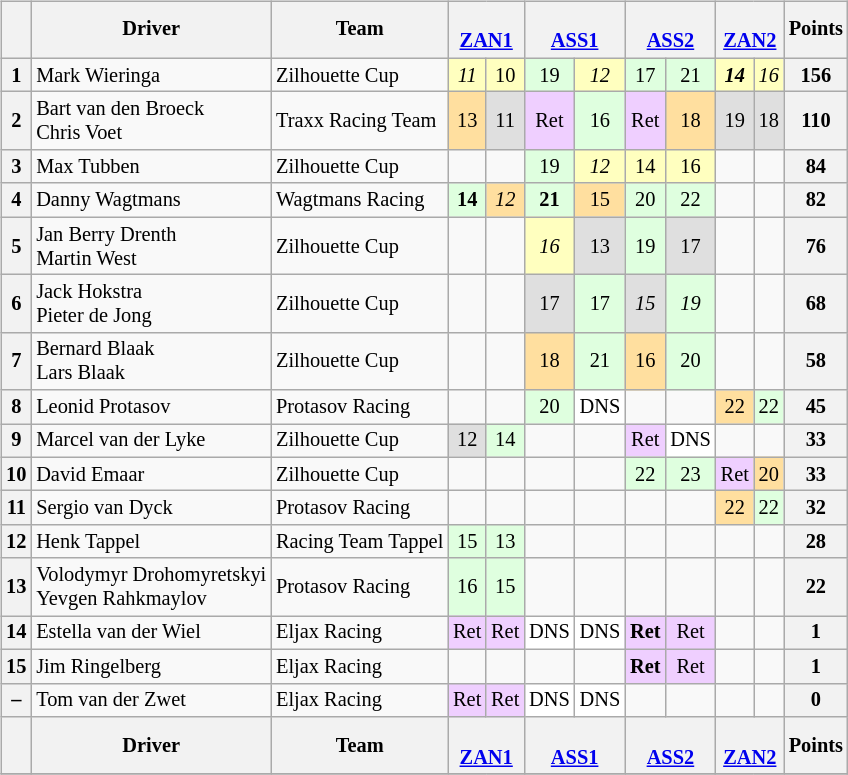<table>
<tr>
<td valign="top"><br><table class="wikitable" style="font-size: 85%; text-align:center;">
<tr>
<th></th>
<th>Driver</th>
<th>Team</th>
<th colspan=2><br><a href='#'>ZAN1</a></th>
<th colspan=2><br><a href='#'>ASS1</a></th>
<th colspan=2><br><a href='#'>ASS2</a></th>
<th colspan=2><br><a href='#'>ZAN2</a></th>
<th>Points</th>
</tr>
<tr>
<th>1</th>
<td align=left> Mark Wieringa</td>
<td align=left> Zilhouette Cup</td>
<td style="background:#FFFFBF;"><em>11</em></td>
<td style="background:#FFFFBF;">10</td>
<td style="background:#DFFFDF;">19</td>
<td style="background:#FFFFBF;"><em>12</em></td>
<td style="background:#DFFFDF;">17</td>
<td style="background:#DFFFDF;">21</td>
<td style="background:#FFFFBF;"><strong><em>14</em></strong></td>
<td style="background:#FFFFBF;"><em>16</em></td>
<th>156</th>
</tr>
<tr>
<th>2</th>
<td align=left> Bart van den Broeck<br> Chris Voet</td>
<td align=left> Traxx Racing Team</td>
<td style="background:#FFDF9F;">13</td>
<td style="background:#DFDFDF;">11</td>
<td style="background:#EFCFFF;">Ret</td>
<td style="background:#DFFFDF;">16</td>
<td style="background:#EFCFFF;">Ret</td>
<td style="background:#FFDF9F;">18</td>
<td style="background:#DFDFDF;">19</td>
<td style="background:#DFDFDF;">18</td>
<th>110</th>
</tr>
<tr>
<th>3</th>
<td align=left> Max Tubben</td>
<td align=left> Zilhouette Cup</td>
<td></td>
<td></td>
<td style="background:#DFFFDF;">19</td>
<td style="background:#FFFFBF;"><em>12</em></td>
<td style="background:#FFFFBF;">14</td>
<td style="background:#FFFFBF;">16</td>
<td></td>
<td></td>
<th>84</th>
</tr>
<tr>
<th>4</th>
<td align=left> Danny Wagtmans</td>
<td align=left> Wagtmans Racing</td>
<td style="background:#DFFFDF;"><strong>14</strong></td>
<td style="background:#FFDF9F;"><em>12</em></td>
<td style="background:#DFFFDF;"><strong>21</strong></td>
<td style="background:#FFDF9F;">15</td>
<td style="background:#DFFFDF;">20</td>
<td style="background:#DFFFDF;">22</td>
<td></td>
<td></td>
<th>82</th>
</tr>
<tr>
<th>5</th>
<td align=left> Jan Berry Drenth<br> Martin West</td>
<td align=left> Zilhouette Cup</td>
<td></td>
<td></td>
<td style="background:#FFFFBF;"><em>16</em></td>
<td style="background:#DFDFDF;">13</td>
<td style="background:#DFFFDF;">19</td>
<td style="background:#DFDFDF;">17</td>
<td></td>
<td></td>
<th>76</th>
</tr>
<tr>
<th>6</th>
<td align=left> Jack Hokstra<br> Pieter de Jong</td>
<td align=left> Zilhouette Cup</td>
<td></td>
<td></td>
<td style="background:#DFDFDF;">17</td>
<td style="background:#DFFFDF;">17</td>
<td style="background:#DFDFDF;"><em>15</em></td>
<td style="background:#DFFFDF;"><em>19</em></td>
<td></td>
<td></td>
<th>68</th>
</tr>
<tr>
<th>7</th>
<td align=left> Bernard Blaak<br> Lars Blaak</td>
<td align=left> Zilhouette Cup</td>
<td></td>
<td></td>
<td style="background:#FFDF9F;">18</td>
<td style="background:#DFFFDF;">21</td>
<td style="background:#FFDF9F;">16</td>
<td style="background:#DFFFDF;">20</td>
<td></td>
<td></td>
<th>58</th>
</tr>
<tr>
<th>8</th>
<td align=left> Leonid Protasov</td>
<td align=left> Protasov Racing</td>
<td></td>
<td></td>
<td style="background:#DFFFDF;">20</td>
<td style="background:#FFFFFF;">DNS</td>
<td></td>
<td></td>
<td style="background:#FFDF9F;">22</td>
<td style="background:#DFFFDF;">22</td>
<th>45</th>
</tr>
<tr>
<th>9</th>
<td align=left> Marcel van der Lyke</td>
<td align=left> Zilhouette Cup</td>
<td style="background:#DFDFDF;">12</td>
<td style="background:#DFFFDF;">14</td>
<td></td>
<td></td>
<td style="background:#EFCFFF;">Ret</td>
<td style="background:#FFFFFF;">DNS</td>
<td></td>
<td></td>
<th>33</th>
</tr>
<tr>
<th>10</th>
<td align=left> David Emaar</td>
<td align=left> Zilhouette Cup</td>
<td></td>
<td></td>
<td></td>
<td></td>
<td style="background:#DFFFDF;">22</td>
<td style="background:#DFFFDF;">23</td>
<td style="background:#EFCFFF;">Ret</td>
<td style="background:#FFDF9F;">20</td>
<th>33</th>
</tr>
<tr>
<th>11</th>
<td align=left> Sergio van Dyck</td>
<td align=left> Protasov Racing</td>
<td></td>
<td></td>
<td></td>
<td></td>
<td></td>
<td></td>
<td style="background:#FFDF9F;">22</td>
<td style="background:#DFFFDF;">22</td>
<th>32</th>
</tr>
<tr>
<th>12</th>
<td align=left> Henk Tappel</td>
<td align=left> Racing Team Tappel</td>
<td style="background:#DFFFDF;">15</td>
<td style="background:#DFFFDF;">13</td>
<td></td>
<td></td>
<td></td>
<td></td>
<td></td>
<td></td>
<th>28</th>
</tr>
<tr>
<th>13</th>
<td align=left> Volodymyr Drohomyretskyi<br> Yevgen Rahkmaylov</td>
<td align=left> Protasov Racing</td>
<td style="background:#DFFFDF;">16</td>
<td style="background:#DFFFDF;">15</td>
<td></td>
<td></td>
<td></td>
<td></td>
<td></td>
<td></td>
<th>22</th>
</tr>
<tr>
<th>14</th>
<td align=left> Estella van der Wiel</td>
<td align=left> Eljax Racing</td>
<td style="background:#EFCFFF;">Ret</td>
<td style="background:#EFCFFF;">Ret</td>
<td style="background:#FFFFFF;">DNS</td>
<td style="background:#FFFFFF;">DNS</td>
<td style="background:#EFCFFF;"><strong>Ret</strong></td>
<td style="background:#EFCFFF;">Ret</td>
<td></td>
<td></td>
<th>1</th>
</tr>
<tr>
<th>15</th>
<td align=left> Jim Ringelberg</td>
<td align=left> Eljax Racing</td>
<td></td>
<td></td>
<td></td>
<td></td>
<td style="background:#EFCFFF;"><strong>Ret</strong></td>
<td style="background:#EFCFFF;">Ret</td>
<td></td>
<td></td>
<th>1</th>
</tr>
<tr>
<th>–</th>
<td align=left> Tom van der Zwet</td>
<td align=left> Eljax Racing</td>
<td style="background:#EFCFFF;">Ret</td>
<td style="background:#EFCFFF;">Ret</td>
<td style="background:#FFFFFF;">DNS</td>
<td style="background:#FFFFFF;">DNS</td>
<td></td>
<td></td>
<td></td>
<td></td>
<th>0</th>
</tr>
<tr>
<th></th>
<th>Driver</th>
<th>Team</th>
<th colspan=2><br><a href='#'>ZAN1</a></th>
<th colspan=2><br><a href='#'>ASS1</a></th>
<th colspan=2><br><a href='#'>ASS2</a></th>
<th colspan=2><br><a href='#'>ZAN2</a></th>
<th>Points</th>
</tr>
<tr>
</tr>
</table>
</td>
<td><br>
<br></td>
</tr>
</table>
